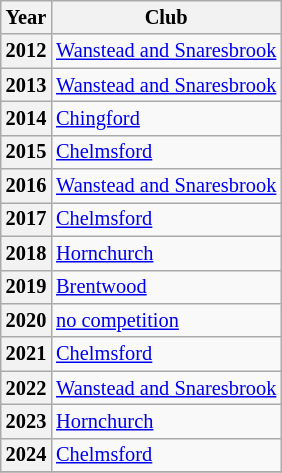<table class="wikitable" style="font-size:85%">
<tr>
<th>Year</th>
<th>Club</th>
</tr>
<tr>
<th scope="row">2012</th>
<td><a href='#'>Wanstead and Snaresbrook</a></td>
</tr>
<tr>
<th scope="row">2013</th>
<td><a href='#'>Wanstead and Snaresbrook</a></td>
</tr>
<tr>
<th scope="row">2014</th>
<td><a href='#'>Chingford</a></td>
</tr>
<tr>
<th scope="row">2015</th>
<td><a href='#'>Chelmsford</a></td>
</tr>
<tr>
<th scope="row">2016</th>
<td><a href='#'>Wanstead and Snaresbrook</a></td>
</tr>
<tr>
<th scope="row">2017</th>
<td><a href='#'>Chelmsford</a></td>
</tr>
<tr>
<th scope="row">2018</th>
<td><a href='#'>Hornchurch</a></td>
</tr>
<tr>
<th scope="row">2019</th>
<td><a href='#'>Brentwood</a></td>
</tr>
<tr>
<th scope="row">2020</th>
<td><a href='#'>no competition</a></td>
</tr>
<tr>
<th scope="row">2021</th>
<td><a href='#'>Chelmsford</a></td>
</tr>
<tr>
<th scope="row">2022</th>
<td><a href='#'>Wanstead and Snaresbrook</a></td>
</tr>
<tr>
<th scope="row">2023</th>
<td><a href='#'>Hornchurch</a></td>
</tr>
<tr>
<th scope="row">2024</th>
<td><a href='#'>Chelmsford</a></td>
</tr>
<tr>
</tr>
</table>
